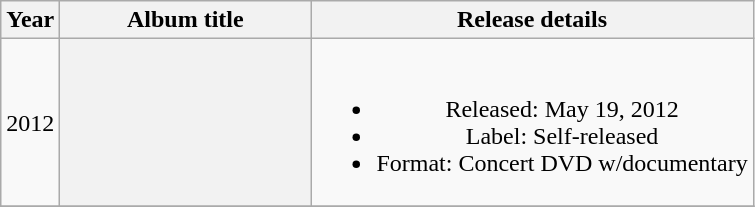<table class="wikitable plainrowheaders" style="text-align:center;">
<tr>
<th>Year</th>
<th scope="col" rowspan="1" style="width:10em;">Album title</th>
<th scope="col" rowspan="1">Release details</th>
</tr>
<tr>
<td>2012</td>
<th></th>
<td><br><ul><li>Released: May 19, 2012</li><li>Label: Self-released</li><li>Format: Concert DVD w/documentary</li></ul></td>
</tr>
<tr>
</tr>
</table>
